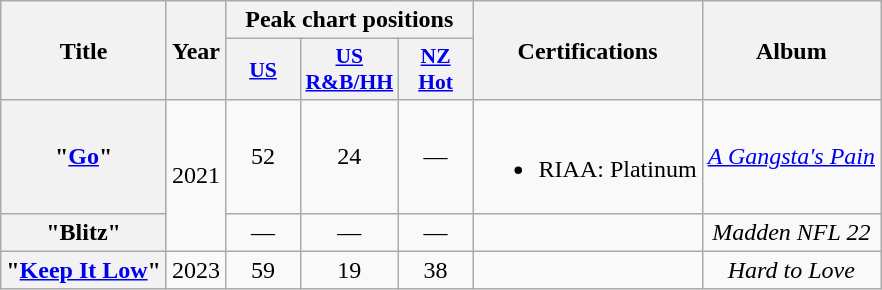<table class="wikitable plainrowheaders" style="text-align:center">
<tr>
<th scope="col" rowspan="2">Title</th>
<th scope="col" rowspan="2">Year</th>
<th colspan="3">Peak chart positions</th>
<th rowspan="2">Certifications</th>
<th rowspan="2" scope="col">Album</th>
</tr>
<tr>
<th scope="col" style="width:3em;font-size:90%;"><a href='#'>US</a><br></th>
<th scope="col" style="width:3em;font-size:90%;"><a href='#'>US<br>R&B/HH</a><br></th>
<th scope="col" style="width:3em;font-size:90%;"><a href='#'>NZ<br>Hot</a><br></th>
</tr>
<tr>
<th scope="row">"<a href='#'>Go</a>"<br></th>
<td rowspan="2">2021</td>
<td>52</td>
<td>24</td>
<td>—</td>
<td><br><ul><li>RIAA: Platinum</li></ul></td>
<td><em><a href='#'>A Gangsta's Pain</a></em></td>
</tr>
<tr>
<th scope="row">"Blitz" <br></th>
<td>—</td>
<td>—</td>
<td>—</td>
<td></td>
<td><em>Madden NFL 22</em></td>
</tr>
<tr>
<th scope="row">"<a href='#'>Keep It Low</a>"<br></th>
<td>2023</td>
<td>59</td>
<td>19</td>
<td>38</td>
<td></td>
<td><em>Hard to Love</em></td>
</tr>
</table>
